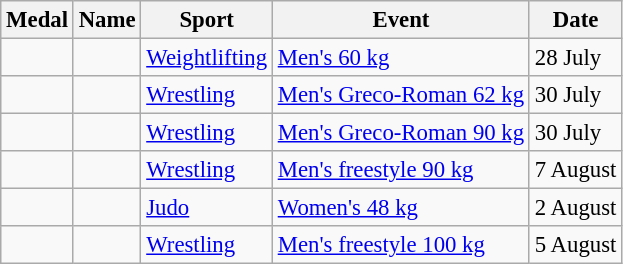<table class="wikitable sortable"  style="font-size:95%">
<tr>
<th>Medal</th>
<th>Name</th>
<th>Sport</th>
<th>Event</th>
<th>Date</th>
</tr>
<tr>
<td></td>
<td></td>
<td><a href='#'>Weightlifting</a></td>
<td><a href='#'>Men's 60 kg</a></td>
<td>28 July</td>
</tr>
<tr>
<td></td>
<td></td>
<td><a href='#'>Wrestling</a></td>
<td><a href='#'>Men's Greco-Roman 62 kg</a></td>
<td>30 July</td>
</tr>
<tr>
<td></td>
<td></td>
<td><a href='#'>Wrestling</a></td>
<td><a href='#'>Men's Greco-Roman 90 kg</a></td>
<td>30 July</td>
</tr>
<tr>
<td></td>
<td></td>
<td><a href='#'>Wrestling</a></td>
<td><a href='#'>Men's freestyle 90 kg</a></td>
<td>7 August</td>
</tr>
<tr>
<td></td>
<td></td>
<td><a href='#'>Judo</a></td>
<td><a href='#'>Women's 48 kg</a></td>
<td>2 August</td>
</tr>
<tr>
<td></td>
<td></td>
<td><a href='#'>Wrestling</a></td>
<td><a href='#'>Men's freestyle 100 kg</a></td>
<td>5 August</td>
</tr>
</table>
